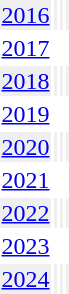<table>
<tr bgcolor="#EFEFEF">
<td><a href='#'>2016</a></td>
<td></td>
<td></td>
<td></td>
</tr>
<tr>
<td><a href='#'>2017</a></td>
<td></td>
<td></td>
<td></td>
</tr>
<tr bgcolor="#EFEFEF">
<td><a href='#'>2018</a></td>
<td></td>
<td></td>
<td></td>
</tr>
<tr>
<td><a href='#'>2019</a></td>
<td></td>
<td></td>
<td></td>
</tr>
<tr bgcolor="#EFEFEF">
<td><a href='#'>2020</a></td>
<td></td>
<td></td>
<td></td>
</tr>
<tr>
<td><a href='#'>2021</a><br></td>
<td></td>
<td></td>
<td></td>
</tr>
<tr bgcolor="#EFEFEF">
<td><a href='#'>2022</a><br></td>
<td></td>
<td></td>
<td></td>
</tr>
<tr>
<td><a href='#'>2023</a><br></td>
<td></td>
<td></td>
<td></td>
</tr>
<tr bgcolor="#EFEFEF">
<td><a href='#'>2024</a><br></td>
<td></td>
<td></td>
<td></td>
</tr>
</table>
